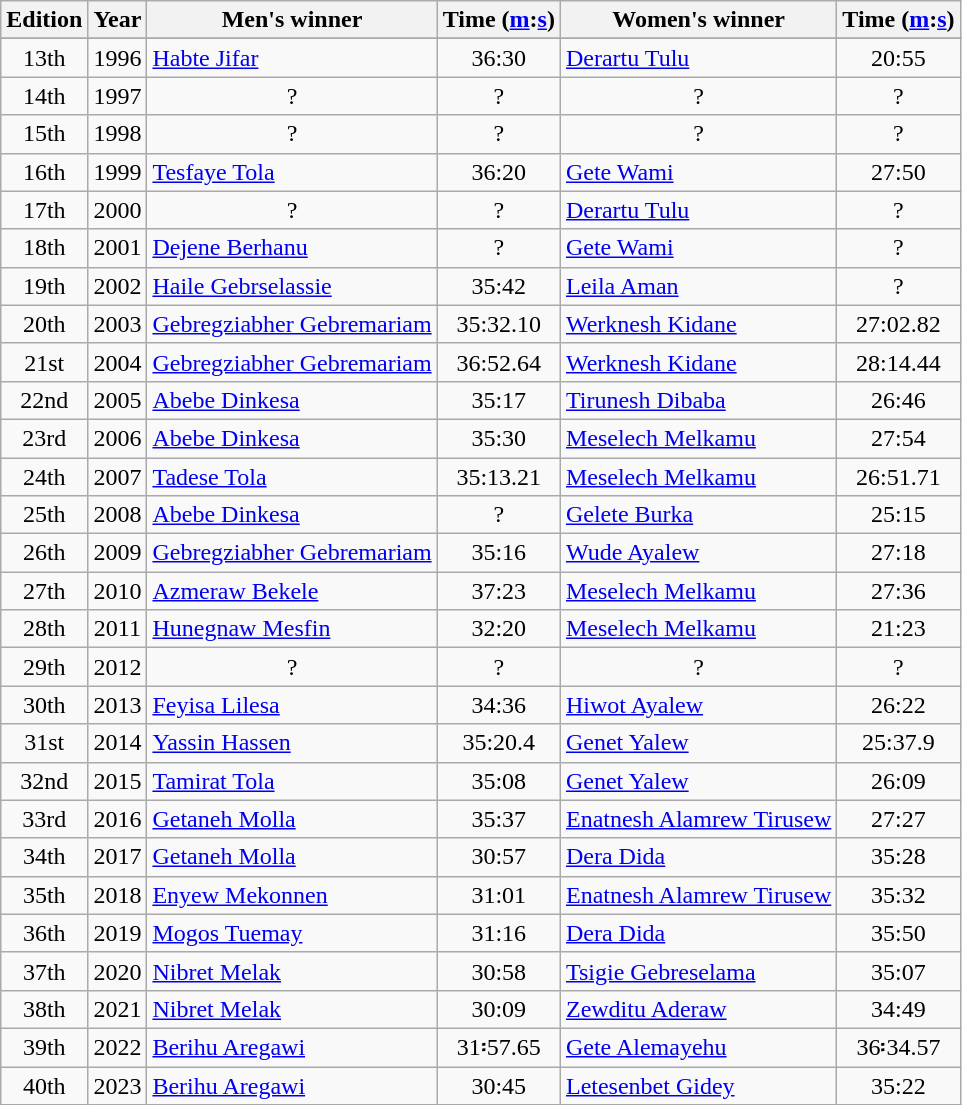<table class="wikitable" style="text-align:center">
<tr>
<th>Edition</th>
<th>Year</th>
<th>Men's winner</th>
<th>Time (<a href='#'>m</a>:<a href='#'>s</a>)</th>
<th>Women's winner</th>
<th>Time (<a href='#'>m</a>:<a href='#'>s</a>)</th>
</tr>
<tr>
</tr>
<tr>
<td>13th</td>
<td>1996</td>
<td align=left><a href='#'>Habte Jifar</a></td>
<td>36:30</td>
<td align=left><a href='#'>Derartu Tulu</a></td>
<td>20:55</td>
</tr>
<tr>
<td>14th</td>
<td>1997</td>
<td>?</td>
<td>?</td>
<td>?</td>
<td>?</td>
</tr>
<tr>
<td>15th</td>
<td>1998</td>
<td>?</td>
<td>?</td>
<td>?</td>
<td>?</td>
</tr>
<tr>
<td>16th</td>
<td>1999</td>
<td align=left><a href='#'>Tesfaye Tola</a></td>
<td>36:20</td>
<td align=left><a href='#'>Gete Wami</a></td>
<td>27:50</td>
</tr>
<tr>
<td>17th</td>
<td>2000</td>
<td>?</td>
<td>?</td>
<td align=left><a href='#'>Derartu Tulu</a></td>
<td>?</td>
</tr>
<tr>
<td>18th</td>
<td>2001</td>
<td align=left><a href='#'>Dejene Berhanu</a></td>
<td>?</td>
<td align=left><a href='#'>Gete Wami</a></td>
<td>?</td>
</tr>
<tr>
<td>19th</td>
<td>2002</td>
<td align=left><a href='#'>Haile Gebrselassie</a></td>
<td>35:42</td>
<td align=left><a href='#'>Leila Aman</a></td>
<td>?</td>
</tr>
<tr>
<td>20th</td>
<td>2003</td>
<td align=left><a href='#'>Gebregziabher Gebremariam</a></td>
<td>35:32.10</td>
<td align=left><a href='#'>Werknesh Kidane</a></td>
<td>27:02.82</td>
</tr>
<tr>
<td>21st</td>
<td>2004</td>
<td align=left><a href='#'>Gebregziabher Gebremariam</a></td>
<td>36:52.64</td>
<td align=left><a href='#'>Werknesh Kidane</a></td>
<td>28:14.44</td>
</tr>
<tr>
<td>22nd</td>
<td>2005</td>
<td align=left><a href='#'>Abebe Dinkesa</a></td>
<td>35:17</td>
<td align=left><a href='#'>Tirunesh Dibaba</a></td>
<td>26:46</td>
</tr>
<tr>
<td>23rd</td>
<td>2006</td>
<td align=left><a href='#'>Abebe Dinkesa</a></td>
<td>35:30</td>
<td align=left><a href='#'>Meselech Melkamu</a></td>
<td>27:54</td>
</tr>
<tr>
<td>24th</td>
<td>2007</td>
<td align=left><a href='#'>Tadese Tola</a></td>
<td>35:13.21</td>
<td align=left><a href='#'>Meselech Melkamu</a></td>
<td>26:51.71</td>
</tr>
<tr>
<td>25th</td>
<td>2008</td>
<td align=left><a href='#'>Abebe Dinkesa</a></td>
<td>?</td>
<td align=left><a href='#'>Gelete Burka</a></td>
<td>25:15</td>
</tr>
<tr>
<td>26th</td>
<td>2009</td>
<td align=left><a href='#'>Gebregziabher Gebremariam</a></td>
<td>35:16</td>
<td align=left><a href='#'>Wude Ayalew</a></td>
<td>27:18</td>
</tr>
<tr>
<td>27th</td>
<td>2010</td>
<td align=left><a href='#'>Azmeraw Bekele</a></td>
<td>37:23</td>
<td align=left><a href='#'>Meselech Melkamu</a></td>
<td>27:36</td>
</tr>
<tr>
<td>28th</td>
<td>2011</td>
<td align=left><a href='#'>Hunegnaw Mesfin</a></td>
<td>32:20</td>
<td align=left><a href='#'>Meselech Melkamu</a></td>
<td>21:23</td>
</tr>
<tr>
<td>29th</td>
<td>2012</td>
<td>?</td>
<td>?</td>
<td>?</td>
<td>?</td>
</tr>
<tr>
<td>30th</td>
<td>2013</td>
<td align=left><a href='#'>Feyisa Lilesa</a></td>
<td>34:36</td>
<td align=left><a href='#'>Hiwot Ayalew</a></td>
<td>26:22</td>
</tr>
<tr>
<td>31st</td>
<td>2014</td>
<td align=left><a href='#'>Yassin Hassen</a></td>
<td>35:20.4</td>
<td align=left><a href='#'>Genet Yalew</a></td>
<td>25:37.9</td>
</tr>
<tr>
<td>32nd</td>
<td>2015</td>
<td align=left><a href='#'>Tamirat Tola</a></td>
<td>35:08</td>
<td align=left><a href='#'>Genet Yalew</a></td>
<td>26:09</td>
</tr>
<tr>
<td>33rd</td>
<td>2016</td>
<td align=left><a href='#'>Getaneh Molla</a></td>
<td>35:37</td>
<td align=left><a href='#'>Enatnesh Alamrew Tirusew</a></td>
<td>27:27</td>
</tr>
<tr>
<td>34th</td>
<td>2017</td>
<td align=left><a href='#'>Getaneh Molla</a></td>
<td>30:57</td>
<td align=left><a href='#'>Dera Dida</a></td>
<td>35:28</td>
</tr>
<tr>
<td>35th</td>
<td>2018</td>
<td align=left><a href='#'>Enyew Mekonnen</a></td>
<td>31:01</td>
<td align=left><a href='#'>Enatnesh Alamrew Tirusew</a></td>
<td>35:32</td>
</tr>
<tr>
<td>36th</td>
<td>2019</td>
<td align=left><a href='#'>Mogos Tuemay</a></td>
<td>31:16</td>
<td align=left><a href='#'>Dera Dida</a></td>
<td>35:50</td>
</tr>
<tr>
<td>37th</td>
<td>2020</td>
<td align=left><a href='#'>Nibret Melak</a></td>
<td>30:58</td>
<td align=left><a href='#'>Tsigie Gebreselama</a></td>
<td>35:07</td>
</tr>
<tr>
<td>38th</td>
<td>2021</td>
<td align=left><a href='#'>Nibret Melak</a></td>
<td>30:09</td>
<td align=left><a href='#'>Zewditu Aderaw</a></td>
<td>34:49</td>
</tr>
<tr>
<td>39th</td>
<td>2022</td>
<td align=left><a href='#'>Berihu Aregawi</a></td>
<td>31፡57.65</td>
<td align=left><a href='#'>Gete Alemayehu</a></td>
<td>36፡34.57</td>
</tr>
<tr>
<td>40th</td>
<td>2023</td>
<td align=left><a href='#'>Berihu Aregawi</a></td>
<td>30:45</td>
<td align=left><a href='#'>Letesenbet Gidey</a></td>
<td>35:22</td>
</tr>
</table>
